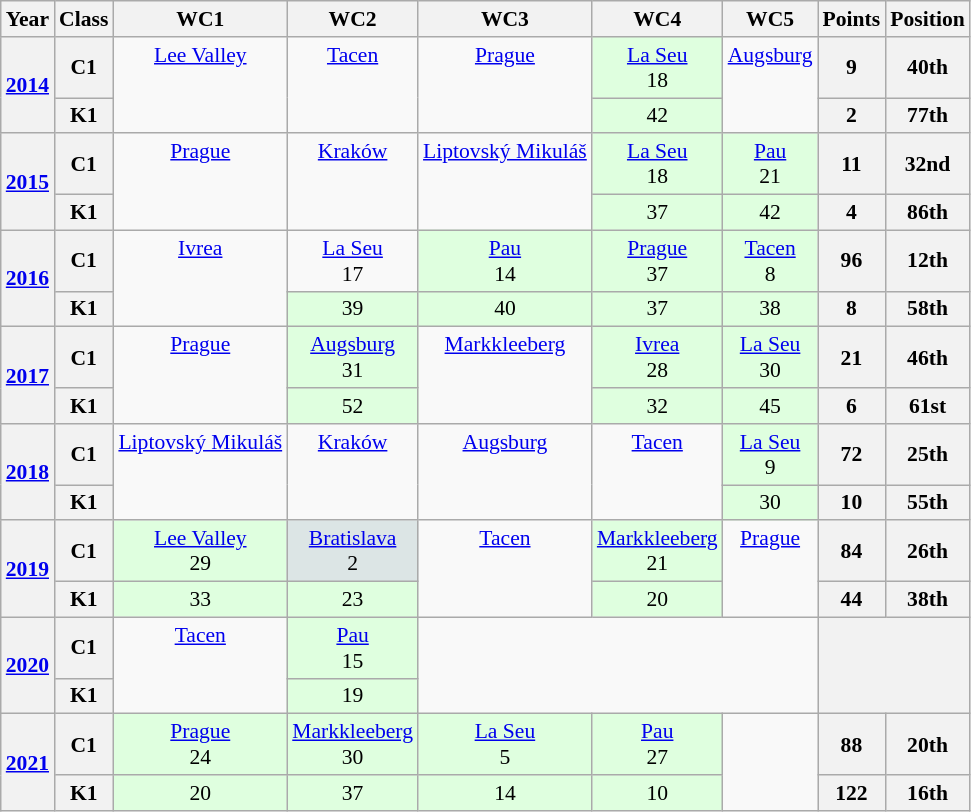<table class="wikitable" style="font-size: 90%; text-align: center">
<tr>
<th>Year</th>
<th>Class</th>
<th>WC1</th>
<th>WC2</th>
<th>WC3</th>
<th>WC4</th>
<th>WC5</th>
<th>Points</th>
<th>Position</th>
</tr>
<tr>
<th rowspan=2><a href='#'>2014</a></th>
<th>C1</th>
<td style=vertical-align:top rowspan=2><a href='#'>Lee Valley</a> <br> </td>
<td style=vertical-align:top rowspan=2><a href='#'>Tacen</a> <br> </td>
<td style=vertical-align:top rowspan=2><a href='#'>Prague</a> <br> </td>
<td style="background:#DFFFDF;"><a href='#'>La Seu</a> <br>18</td>
<td style=vertical-align:top rowspan=2><a href='#'>Augsburg</a> <br> </td>
<th>9</th>
<th>40th</th>
</tr>
<tr>
<th>K1</th>
<td style="background:#DFFFDF;">42</td>
<th>2</th>
<th>77th</th>
</tr>
<tr>
<th rowspan=2><a href='#'>2015</a></th>
<th>C1</th>
<td style=vertical-align:top rowspan=2><a href='#'>Prague</a> <br> </td>
<td style=vertical-align:top rowspan=2><a href='#'>Kraków</a> <br> </td>
<td style=vertical-align:top rowspan=2><a href='#'> Liptovský Mikuláš</a> <br> </td>
<td style="background:#DFFFDF;"><a href='#'>La Seu</a> <br>18</td>
<td style="background:#DFFFDF;"><a href='#'>Pau</a> <br>21</td>
<th>11</th>
<th>32nd</th>
</tr>
<tr>
<th>K1</th>
<td style="background:#DFFFDF;">37</td>
<td style="background:#DFFFDF;">42</td>
<th>4</th>
<th>86th</th>
</tr>
<tr>
<th rowspan=2><a href='#'>2016</a></th>
<th>C1</th>
<td style=vertical-align:top rowspan=2><a href='#'>Ivrea</a> <br> </td>
<td sstyle="background:#DFFFDF;"><a href='#'>La Seu</a> <br>17</td>
<td style="background:#DFFFDF;"><a href='#'>Pau</a> <br>14</td>
<td style="background:#DFFFDF;"><a href='#'>Prague</a> <br>37</td>
<td style="background:#DFFFDF;"><a href='#'>Tacen</a> <br>8</td>
<th>96</th>
<th>12th</th>
</tr>
<tr>
<th>K1</th>
<td style="background:#DFFFDF;">39</td>
<td style="background:#DFFFDF;">40</td>
<td style="background:#DFFFDF;">37</td>
<td style="background:#DFFFDF;">38</td>
<th>8</th>
<th>58th</th>
</tr>
<tr>
<th rowspan=2><a href='#'>2017</a></th>
<th>C1</th>
<td style=vertical-align:top rowspan=2><a href='#'>Prague</a> <br> </td>
<td style="background:#DFFFDF;"><a href='#'>Augsburg</a> <br>31</td>
<td style=vertical-align:top rowspan=2><a href='#'>Markkleeberg</a> <br> </td>
<td style="background:#DFFFDF;"><a href='#'>Ivrea</a> <br>28</td>
<td style="background:#DFFFDF;"><a href='#'>La Seu</a> <br>30</td>
<th>21</th>
<th>46th</th>
</tr>
<tr>
<th>K1</th>
<td style="background:#DFFFDF;">52</td>
<td style="background:#DFFFDF;">32</td>
<td style="background:#DFFFDF;">45</td>
<th>6</th>
<th>61st</th>
</tr>
<tr>
<th rowspan=2><a href='#'>2018</a></th>
<th>C1</th>
<td style=vertical-align:top rowspan=2><a href='#'> Liptovský Mikuláš</a> <br> </td>
<td style=vertical-align:top rowspan=2><a href='#'>Kraków</a> <br> </td>
<td style=vertical-align:top rowspan=2><a href='#'>Augsburg</a> <br> </td>
<td style=vertical-align:top rowspan=2><a href='#'>Tacen</a> <br> </td>
<td style="background:#DFFFDF;"><a href='#'>La Seu</a> <br>9</td>
<th>72</th>
<th>25th</th>
</tr>
<tr>
<th>K1</th>
<td style="background:#DFFFDF;">30</td>
<th>10</th>
<th>55th</th>
</tr>
<tr>
<th rowspan=2><a href='#'>2019</a></th>
<th>C1</th>
<td style="background:#DFFFDF;"><a href='#'>Lee Valley</a> <br>29</td>
<td style="background:#DCE5E5;"><a href='#'>Bratislava</a> <br>2</td>
<td style=vertical-align:top rowspan=2><a href='#'>Tacen</a> <br> </td>
<td style="background:#DFFFDF;"><a href='#'>Markkleeberg</a> <br>21</td>
<td style=vertical-align:top rowspan=2><a href='#'>Prague</a> <br> </td>
<th>84</th>
<th>26th</th>
</tr>
<tr>
<th>K1</th>
<td style="background:#DFFFDF;">33</td>
<td style="background:#DFFFDF;">23</td>
<td style="background:#DFFFDF;">20</td>
<th>44</th>
<th>38th</th>
</tr>
<tr>
<th rowspan=2><a href='#'>2020</a></th>
<th>C1</th>
<td style=vertical-align:top rowspan=2><a href='#'>Tacen</a> <br> </td>
<td style="background:#DFFFDF;"><a href='#'>Pau</a> <br>15</td>
<td colspan=3 rowspan=2></td>
<th rowspan=2 colspan=2><strong></strong></th>
</tr>
<tr>
<th>K1</th>
<td style="background:#DFFFDF;">19</td>
</tr>
<tr>
<th rowspan=2><a href='#'>2021</a></th>
<th>C1</th>
<td style="background:#DFFFDF;"><a href='#'>Prague</a> <br>24</td>
<td style="background:#DFFFDF;"><a href='#'>Markkleeberg</a> <br>30</td>
<td style="background:#DFFFDF;"><a href='#'>La Seu</a> <br>5</td>
<td style="background:#DFFFDF;"><a href='#'>Pau</a> <br>27</td>
<td style=vertical-align:top rowspan=2></td>
<th>88</th>
<th>20th</th>
</tr>
<tr>
<th>K1</th>
<td style="background:#DFFFDF;">20</td>
<td style="background:#DFFFDF;">37</td>
<td style="background:#DFFFDF;">14</td>
<td style="background:#DFFFDF;">10</td>
<th>122</th>
<th>16th</th>
</tr>
</table>
